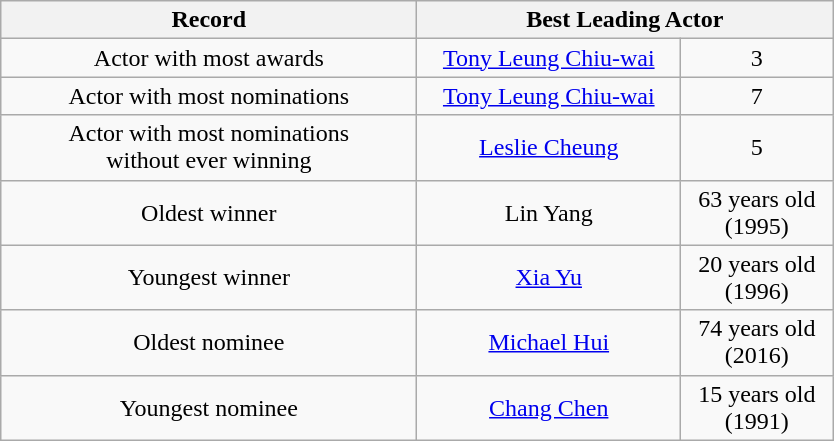<table class="wikitable" style="text-align: center">
<tr>
<th style="width:270px;"><strong>Record</strong></th>
<th colspan="2" style="width:270px;"><strong>Best Leading Actor</strong></th>
</tr>
<tr>
<td>Actor with most awards</td>
<td><a href='#'>Tony Leung Chiu-wai</a></td>
<td>3</td>
</tr>
<tr>
<td>Actor with most nominations</td>
<td><a href='#'>Tony Leung Chiu-wai</a></td>
<td>7</td>
</tr>
<tr>
<td>Actor with most nominations<br>without ever winning</td>
<td><a href='#'>Leslie Cheung</a></td>
<td>5</td>
</tr>
<tr>
<td>Oldest winner</td>
<td>Lin Yang</td>
<td>63 years old<br>(1995)</td>
</tr>
<tr>
<td>Youngest winner</td>
<td><a href='#'>Xia Yu</a></td>
<td>20 years old<br>(1996)</td>
</tr>
<tr>
<td>Oldest nominee</td>
<td><a href='#'>Michael Hui</a></td>
<td>74 years old<br>(2016)</td>
</tr>
<tr>
<td>Youngest nominee</td>
<td><a href='#'>Chang Chen</a></td>
<td>15 years old<br>(1991)</td>
</tr>
</table>
